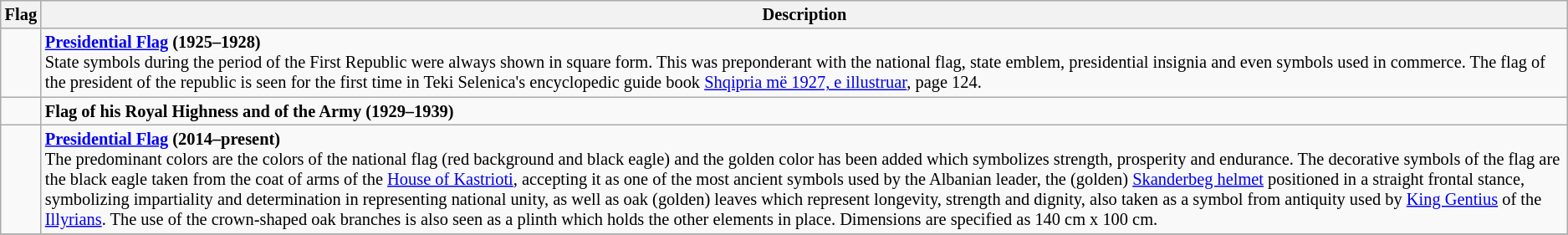<table class="wikitable" style="font-size:85%">
<tr>
<th>Flag</th>
<th>Description</th>
</tr>
<tr>
<td></td>
<td><strong><a href='#'>Presidential Flag</a> (1925–1928)</strong><br>State symbols during the period of the First Republic were always shown in square form. This was preponderant with the national flag, state emblem, presidential insignia and even symbols used in commerce. The flag of the president of the republic is seen for the first time in Teki Selenica's encyclopedic guide book <a href='#'>Shqipria më 1927, e illustruar</a>, page 124.</td>
</tr>
<tr>
<td></td>
<td><strong>Flag of his Royal Highness and of the Army (1929–1939)</strong><br></td>
</tr>
<tr>
<td></td>
<td><strong><a href='#'>Presidential Flag</a> (2014–present)</strong><br>The predominant colors are the colors of the national flag (red background and black eagle) and the golden color has been added which symbolizes strength, prosperity and endurance. The decorative symbols of the flag are the black eagle taken from the coat of arms of the <a href='#'>House of Kastrioti</a>, accepting it as one of the most ancient symbols used by the Albanian leader, the (golden) <a href='#'>Skanderbeg helmet</a> positioned in a straight frontal stance, symbolizing impartiality and determination in representing national unity, as well as oak (golden) leaves which represent longevity, strength and dignity, also taken as a symbol from antiquity used by <a href='#'>King Gentius</a> of the <a href='#'>Illyrians</a>. The use of the crown-shaped oak branches is also seen as a plinth which holds the other elements in place. Dimensions are specified as 140 cm x 100 cm.</td>
</tr>
<tr>
</tr>
</table>
